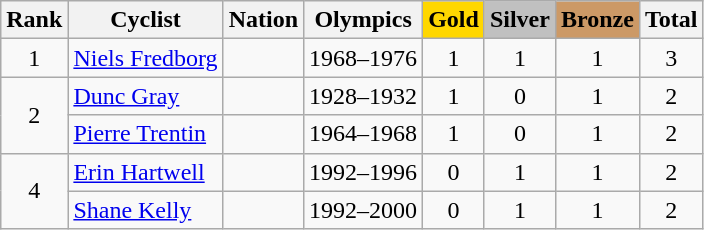<table class="wikitable sortable" style="text-align:center">
<tr>
<th>Rank</th>
<th>Cyclist</th>
<th>Nation</th>
<th>Olympics</th>
<th style="background-color:gold">Gold</th>
<th style="background-color:silver">Silver</th>
<th style="background-color:#cc9966">Bronze</th>
<th>Total</th>
</tr>
<tr>
<td>1</td>
<td align=left data-sort-value="Fredborg, Niels"><a href='#'>Niels Fredborg</a></td>
<td align=left></td>
<td>1968–1976</td>
<td>1</td>
<td>1</td>
<td>1</td>
<td>3</td>
</tr>
<tr>
<td rowspan=2>2</td>
<td align=left data-sort-value="Gray, Dunc"><a href='#'>Dunc Gray</a></td>
<td align=left></td>
<td>1928–1932</td>
<td>1</td>
<td>0</td>
<td>1</td>
<td>2</td>
</tr>
<tr>
<td align=left data-sort-value="Trentin, Pierre"><a href='#'>Pierre Trentin</a></td>
<td align=left></td>
<td>1964–1968</td>
<td>1</td>
<td>0</td>
<td>1</td>
<td>2</td>
</tr>
<tr>
<td rowspan=2>4</td>
<td align=left data-sort-value="Hartwell, Erin"><a href='#'>Erin Hartwell</a></td>
<td align=left></td>
<td>1992–1996</td>
<td>0</td>
<td>1</td>
<td>1</td>
<td>2</td>
</tr>
<tr>
<td align=left data-sort-value="Kelly, Shane"><a href='#'>Shane Kelly</a></td>
<td align=left></td>
<td>1992–2000</td>
<td>0</td>
<td>1</td>
<td>1</td>
<td>2</td>
</tr>
</table>
